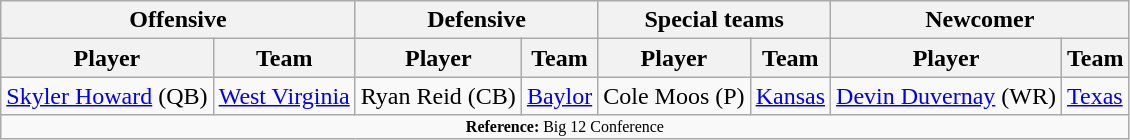<table class="wikitable">
<tr>
<th colspan="2">Offensive</th>
<th colspan="2">Defensive</th>
<th colspan="2">Special teams</th>
<th colspan="2">Newcomer</th>
</tr>
<tr>
<th>Player</th>
<th>Team</th>
<th>Player</th>
<th>Team</th>
<th>Player</th>
<th>Team</th>
<th>Player</th>
<th>Team</th>
</tr>
<tr>
<td><a href='#'>Skyler Howard</a> (QB)</td>
<td><a href='#'>West Virginia</a></td>
<td>Ryan Reid (CB)</td>
<td><a href='#'>Baylor</a></td>
<td>Cole Moos (P)</td>
<td><a href='#'>Kansas</a></td>
<td><a href='#'>Devin Duvernay</a> (WR)</td>
<td><a href='#'>Texas</a></td>
</tr>
<tr>
<td colspan="12"  style="font-size:8pt; text-align:center;"><strong>Reference:</strong> Big 12 Conference</td>
</tr>
</table>
